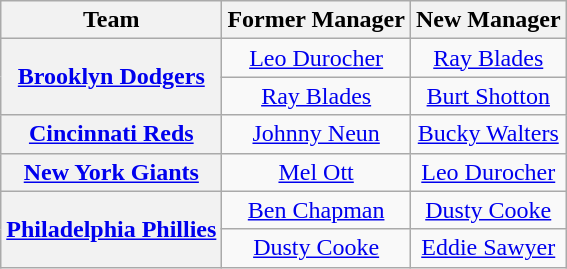<table class="wikitable plainrowheaders" style="text-align:center;">
<tr>
<th>Team</th>
<th>Former Manager</th>
<th>New Manager</th>
</tr>
<tr>
<th rowspan="2" scope="row" style="text-align:center;"><a href='#'>Brooklyn Dodgers</a></th>
<td><a href='#'>Leo Durocher</a></td>
<td><a href='#'>Ray Blades</a></td>
</tr>
<tr>
<td><a href='#'>Ray Blades</a></td>
<td><a href='#'>Burt Shotton</a></td>
</tr>
<tr>
<th scope="row" style="text-align:center;"><a href='#'>Cincinnati Reds</a></th>
<td><a href='#'>Johnny Neun</a></td>
<td><a href='#'>Bucky Walters</a></td>
</tr>
<tr>
<th scope="row" style="text-align:center;"><a href='#'>New York Giants</a></th>
<td><a href='#'>Mel Ott</a></td>
<td><a href='#'>Leo Durocher</a></td>
</tr>
<tr>
<th rowspan="2" scope="row" style="text-align:center;"><a href='#'>Philadelphia Phillies</a></th>
<td><a href='#'>Ben Chapman</a></td>
<td><a href='#'>Dusty Cooke</a></td>
</tr>
<tr>
<td><a href='#'>Dusty Cooke</a></td>
<td><a href='#'>Eddie Sawyer</a></td>
</tr>
</table>
